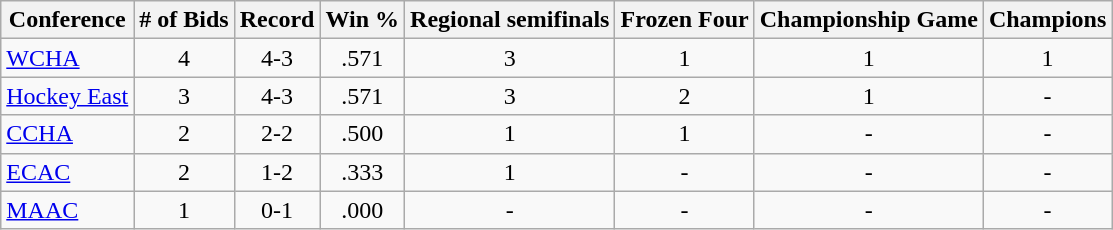<table class="wikitable sortable">
<tr>
<th>Conference</th>
<th># of Bids</th>
<th>Record</th>
<th>Win %</th>
<th>Regional semifinals</th>
<th>Frozen Four</th>
<th>Championship Game</th>
<th>Champions</th>
</tr>
<tr align="center">
<td align="left"><a href='#'>WCHA</a></td>
<td>4</td>
<td>4-3</td>
<td>.571</td>
<td>3</td>
<td>1</td>
<td>1</td>
<td>1</td>
</tr>
<tr align="center">
<td align="left"><a href='#'>Hockey East</a></td>
<td>3</td>
<td>4-3</td>
<td>.571</td>
<td>3</td>
<td>2</td>
<td>1</td>
<td>-</td>
</tr>
<tr align="center">
<td align="left"><a href='#'>CCHA</a></td>
<td>2</td>
<td>2-2</td>
<td>.500</td>
<td>1</td>
<td>1</td>
<td>-</td>
<td>-</td>
</tr>
<tr align="center">
<td align="left"><a href='#'>ECAC</a></td>
<td>2</td>
<td>1-2</td>
<td>.333</td>
<td>1</td>
<td>-</td>
<td>-</td>
<td>-</td>
</tr>
<tr align="center">
<td align="left"><a href='#'>MAAC</a></td>
<td>1</td>
<td>0-1</td>
<td>.000</td>
<td>-</td>
<td>-</td>
<td>-</td>
<td>-</td>
</tr>
</table>
